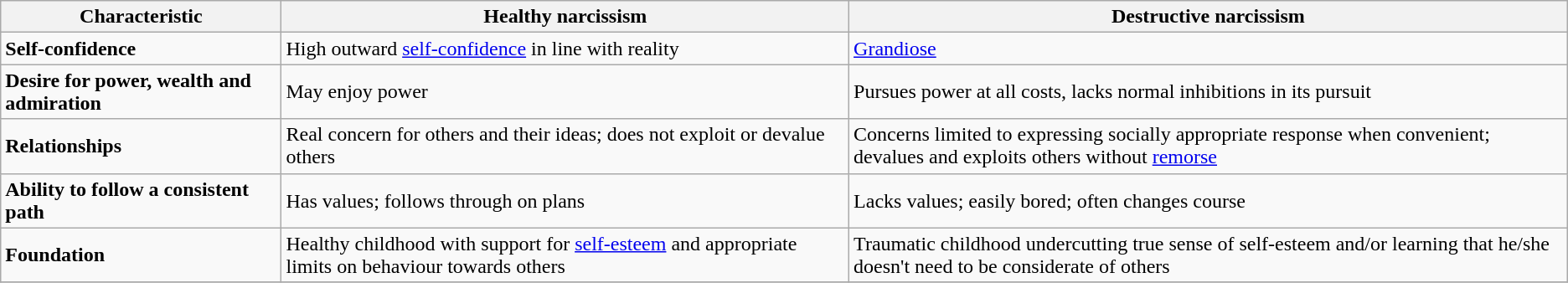<table class="wikitable">
<tr>
<th>Characteristic</th>
<th>Healthy narcissism</th>
<th>Destructive narcissism</th>
</tr>
<tr>
<td><strong>Self-confidence</strong></td>
<td>High outward <a href='#'>self-confidence</a> in line with reality</td>
<td><a href='#'>Grandiose</a></td>
</tr>
<tr>
<td><strong>Desire for power, wealth and admiration</strong></td>
<td>May enjoy power</td>
<td>Pursues power at all costs, lacks normal inhibitions in its pursuit</td>
</tr>
<tr>
<td><strong>Relationships</strong></td>
<td>Real concern for others and their ideas; does not exploit or devalue others</td>
<td>Concerns limited to expressing socially appropriate response when convenient; devalues and exploits others without <a href='#'>remorse</a></td>
</tr>
<tr>
<td><strong>Ability to follow a consistent path</strong></td>
<td>Has values; follows through on plans</td>
<td>Lacks values; easily bored; often changes course</td>
</tr>
<tr>
<td><strong>Foundation</strong></td>
<td>Healthy childhood with support for <a href='#'>self-esteem</a> and appropriate limits on behaviour towards others</td>
<td>Traumatic childhood undercutting true sense of self-esteem and/or learning that he/she doesn't need to be considerate of others</td>
</tr>
<tr>
</tr>
</table>
